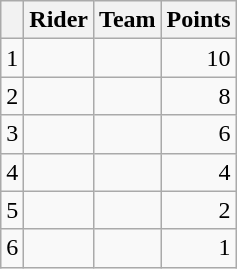<table class="wikitable">
<tr>
<th></th>
<th>Rider</th>
<th>Team</th>
<th>Points</th>
</tr>
<tr>
<td>1</td>
<td></td>
<td></td>
<td align=right>10</td>
</tr>
<tr>
<td>2</td>
<td></td>
<td></td>
<td align=right>8</td>
</tr>
<tr>
<td>3</td>
<td></td>
<td></td>
<td align=right>6</td>
</tr>
<tr>
<td>4</td>
<td></td>
<td></td>
<td align=right>4</td>
</tr>
<tr>
<td>5</td>
<td></td>
<td></td>
<td align=right>2</td>
</tr>
<tr>
<td>6</td>
<td></td>
<td></td>
<td align=right>1</td>
</tr>
</table>
